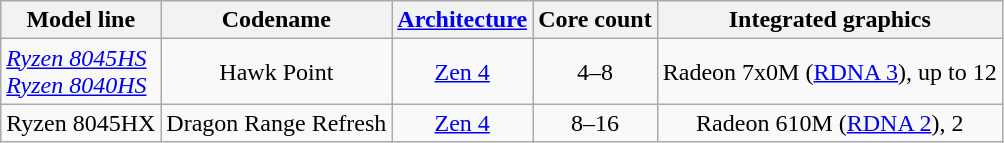<table class="wikitable" style="text-align: center;">
<tr>
<th>Model line</th>
<th>Codename</th>
<th><a href='#'>Architecture</a></th>
<th>Core count</th>
<th>Integrated graphics</th>
</tr>
<tr>
<td style="text-align: left;"><a href='#'><em>Ryzen 8045HS</em><br><em>Ryzen 8040HS</em></a></td>
<td>Hawk Point</td>
<td><a href='#'>Zen 4</a></td>
<td>4–8</td>
<td>Radeon 7x0M (<a href='#'>RDNA 3</a>), up to 12 </td>
</tr>
<tr>
<td>Ryzen 8045HX</td>
<td>Dragon Range Refresh</td>
<td><a href='#'>Zen 4</a></td>
<td>8–16</td>
<td>Radeon 610M (<a href='#'>RDNA 2</a>), 2 </td>
</tr>
</table>
